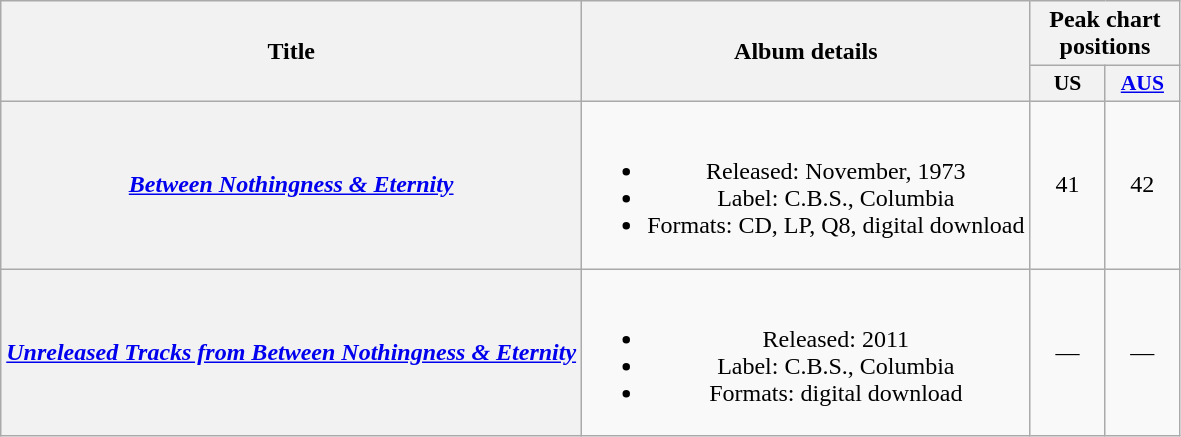<table class="wikitable plainrowheaders" style="text-align:center;">
<tr>
<th scope="col" rowspan="2">Title</th>
<th scope="col" rowspan="2">Album details</th>
<th scope="col" colspan="6">Peak chart positions</th>
</tr>
<tr>
<th scope="col" style="width:3em;font-size:90%;">US<br></th>
<th scope="col" style="width:3em;font-size:90%;"><a href='#'>AUS</a></th>
</tr>
<tr>
<th scope="row"><em><a href='#'>Between Nothingness & Eternity</a></em></th>
<td><br><ul><li>Released: November, 1973</li><li>Label: C.B.S., Columbia</li><li>Formats: CD, LP, Q8, digital download</li></ul></td>
<td>41</td>
<td>42</td>
</tr>
<tr>
<th scope="row"><em><a href='#'>Unreleased Tracks from Between Nothingness & Eternity</a></em></th>
<td><br><ul><li>Released: 2011</li><li>Label: C.B.S., Columbia</li><li>Formats: digital download</li></ul></td>
<td>—</td>
<td>—</td>
</tr>
</table>
